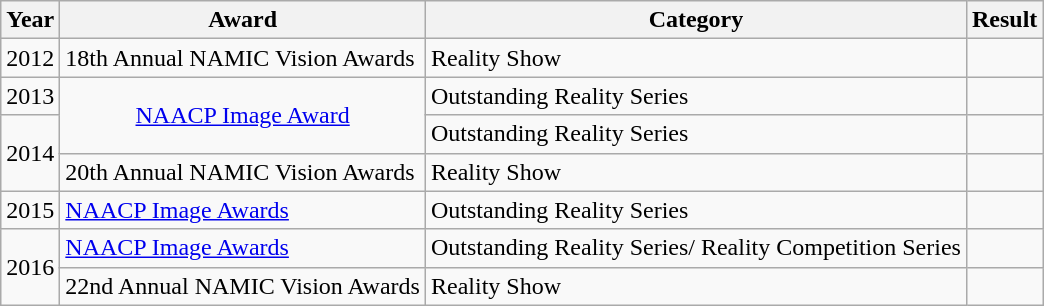<table class="wikitable">
<tr>
<th>Year</th>
<th>Award</th>
<th>Category</th>
<th>Result</th>
</tr>
<tr>
<td style="text-align:center;" rowspan="1">2012</td>
<td>18th Annual NAMIC Vision Awards</td>
<td>Reality Show</td>
<td></td>
</tr>
<tr>
<td style="text-align:center;" rowspan="1">2013</td>
<td style="text-align:center;" rowspan="2"><a href='#'>NAACP Image Award</a></td>
<td>Outstanding Reality Series</td>
<td></td>
</tr>
<tr>
<td style="text-align:center;" rowspan="2">2014</td>
<td>Outstanding Reality Series</td>
<td></td>
</tr>
<tr>
<td>20th Annual NAMIC Vision Awards</td>
<td>Reality Show</td>
<td></td>
</tr>
<tr>
<td style="text-align:center;" rowspan="1">2015</td>
<td><a href='#'>NAACP Image Awards</a></td>
<td>Outstanding Reality Series</td>
<td></td>
</tr>
<tr>
<td style="text-align:center;" rowspan="2">2016</td>
<td><a href='#'>NAACP Image Awards</a></td>
<td>Outstanding Reality Series/ Reality Competition Series</td>
<td></td>
</tr>
<tr>
<td>22nd Annual NAMIC Vision Awards</td>
<td>Reality Show</td>
<td></td>
</tr>
</table>
